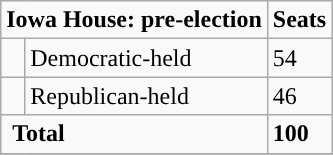<table class="wikitable">
<tr>
<td colspan="2" rowspan="1" align="center" valign="top"><strong>Iowa House: pre-election</strong></td>
<td style="vertical-align:top;"><strong>Seats</strong><br></td>
</tr>
<tr>
<td style="background-color:"> </td>
<td>Democratic-held</td>
<td>54</td>
</tr>
<tr>
<td style="background-color:"> </td>
<td>Republican-held</td>
<td>46</td>
</tr>
<tr>
<td colspan="2" rowspan="1"> <strong>Total</strong><br></td>
<td><strong>100</strong></td>
</tr>
<tr>
</tr>
</table>
